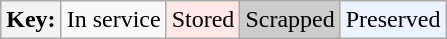<table class="wikitable">
<tr>
<th>Key:</th>
<td>In service</td>
<td bgcolor=#fee7e6>Stored</td>
<td bgcolor=#cccccc>Scrapped</td>
<td bgcolor=#eaf3ff>Preserved</td>
</tr>
</table>
